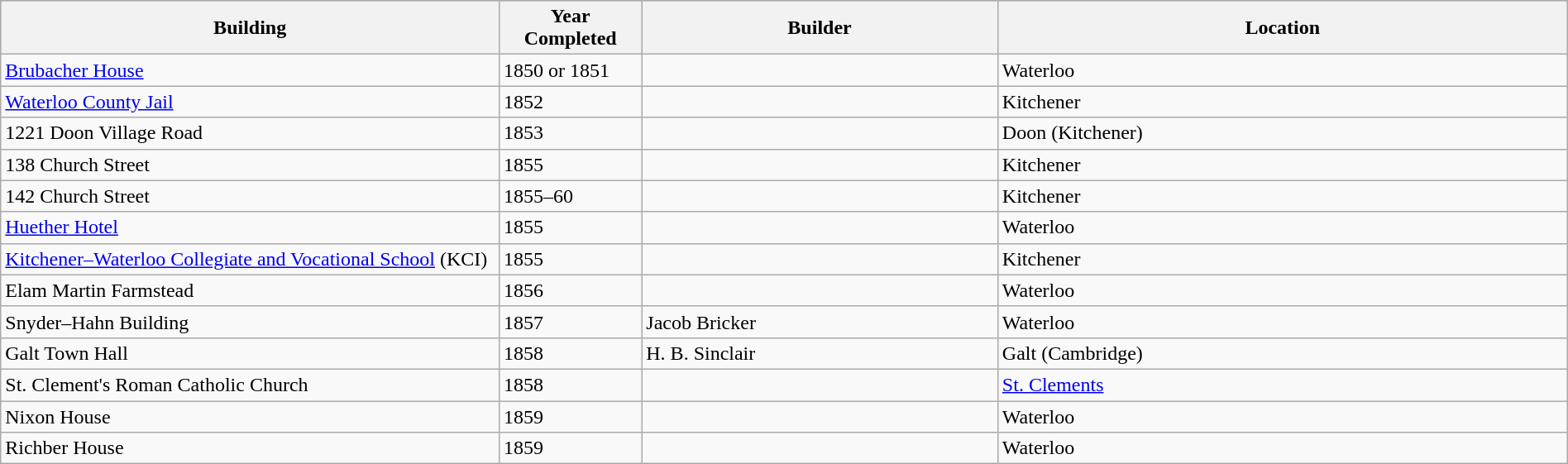<table class="wikitable" style="margin:1em auto;">
<tr bgcolor="lightblue">
<th width=28%>Building</th>
<th width=8%>Year Completed</th>
<th width=20%>Builder</th>
<th width=32%>Location</th>
</tr>
<tr>
<td><a href='#'>Brubacher House</a></td>
<td>1850 or 1851</td>
<td></td>
<td>Waterloo</td>
</tr>
<tr>
<td><a href='#'>Waterloo County Jail</a></td>
<td>1852</td>
<td></td>
<td>Kitchener</td>
</tr>
<tr>
<td>1221 Doon Village Road</td>
<td>1853</td>
<td></td>
<td>Doon (Kitchener)</td>
</tr>
<tr>
<td>138 Church Street</td>
<td>1855</td>
<td></td>
<td>Kitchener</td>
</tr>
<tr>
<td>142 Church Street</td>
<td>1855–60</td>
<td></td>
<td>Kitchener</td>
</tr>
<tr>
<td><a href='#'>Huether Hotel</a></td>
<td>1855</td>
<td></td>
<td>Waterloo</td>
</tr>
<tr>
<td><a href='#'>Kitchener–Waterloo Collegiate and Vocational School</a> (KCI)</td>
<td>1855</td>
<td></td>
<td>Kitchener</td>
</tr>
<tr>
<td>Elam Martin Farmstead</td>
<td>1856</td>
<td></td>
<td>Waterloo</td>
</tr>
<tr>
<td>Snyder–Hahn Building</td>
<td>1857</td>
<td>Jacob Bricker</td>
<td>Waterloo</td>
</tr>
<tr>
<td>Galt Town Hall</td>
<td>1858</td>
<td>H. B. Sinclair</td>
<td>Galt (Cambridge)</td>
</tr>
<tr>
<td>St. Clement's Roman Catholic Church</td>
<td>1858</td>
<td></td>
<td><a href='#'>St. Clements</a></td>
</tr>
<tr>
<td>Nixon House</td>
<td>1859</td>
<td></td>
<td>Waterloo</td>
</tr>
<tr>
<td>Richber House</td>
<td>1859</td>
<td></td>
<td>Waterloo</td>
</tr>
</table>
